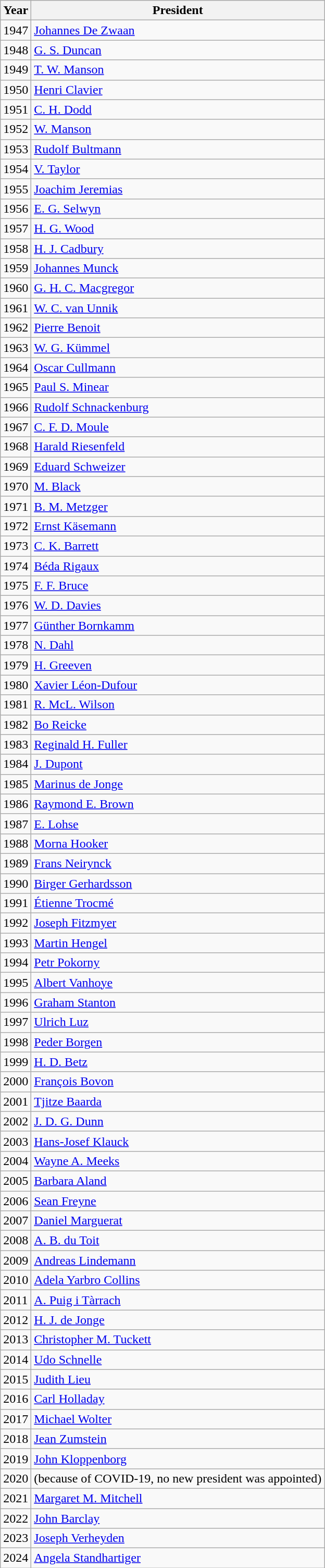<table class="wikitable sortable">
<tr>
<th>Year</th>
<th>President</th>
</tr>
<tr>
<td>1947</td>
<td><a href='#'>Johannes De Zwaan</a></td>
</tr>
<tr>
<td>1948</td>
<td><a href='#'>G. S. Duncan</a></td>
</tr>
<tr>
<td>1949</td>
<td><a href='#'>T. W. Manson</a></td>
</tr>
<tr>
<td>1950</td>
<td><a href='#'>Henri Clavier</a></td>
</tr>
<tr>
<td>1951</td>
<td><a href='#'>C. H. Dodd</a></td>
</tr>
<tr>
<td>1952</td>
<td><a href='#'>W. Manson</a></td>
</tr>
<tr>
<td>1953</td>
<td><a href='#'>Rudolf Bultmann</a></td>
</tr>
<tr>
<td>1954</td>
<td><a href='#'>V. Taylor</a></td>
</tr>
<tr>
<td>1955</td>
<td><a href='#'>Joachim Jeremias</a></td>
</tr>
<tr>
<td>1956</td>
<td><a href='#'>E. G. Selwyn</a></td>
</tr>
<tr>
<td>1957</td>
<td><a href='#'>H. G. Wood</a></td>
</tr>
<tr>
<td>1958</td>
<td><a href='#'>H. J. Cadbury</a></td>
</tr>
<tr>
<td>1959</td>
<td><a href='#'>Johannes Munck</a></td>
</tr>
<tr>
<td>1960</td>
<td><a href='#'>G. H. C. Macgregor</a></td>
</tr>
<tr>
<td>1961</td>
<td><a href='#'>W. C. van Unnik</a></td>
</tr>
<tr>
<td>1962</td>
<td><a href='#'>Pierre Benoit</a></td>
</tr>
<tr>
<td>1963</td>
<td><a href='#'>W. G. Kümmel</a></td>
</tr>
<tr>
<td>1964</td>
<td><a href='#'>Oscar Cullmann</a></td>
</tr>
<tr>
<td>1965</td>
<td><a href='#'>Paul S. Minear</a></td>
</tr>
<tr>
<td>1966</td>
<td><a href='#'>Rudolf Schnackenburg</a></td>
</tr>
<tr>
<td>1967</td>
<td><a href='#'>C. F. D. Moule</a></td>
</tr>
<tr>
<td>1968</td>
<td><a href='#'>Harald Riesenfeld</a></td>
</tr>
<tr>
<td>1969</td>
<td><a href='#'>Eduard Schweizer</a></td>
</tr>
<tr>
<td>1970</td>
<td><a href='#'>M. Black</a></td>
</tr>
<tr>
<td>1971</td>
<td><a href='#'>B. M. Metzger</a></td>
</tr>
<tr>
<td>1972</td>
<td><a href='#'>Ernst Käsemann</a></td>
</tr>
<tr>
<td>1973</td>
<td><a href='#'>C. K. Barrett</a></td>
</tr>
<tr>
<td>1974</td>
<td><a href='#'>Béda Rigaux</a></td>
</tr>
<tr>
<td>1975</td>
<td><a href='#'>F. F. Bruce</a></td>
</tr>
<tr>
<td>1976</td>
<td><a href='#'>W. D. Davies</a></td>
</tr>
<tr>
<td>1977</td>
<td><a href='#'>Günther Bornkamm</a></td>
</tr>
<tr>
<td>1978</td>
<td><a href='#'>N. Dahl</a></td>
</tr>
<tr>
<td>1979</td>
<td><a href='#'>H. Greeven</a></td>
</tr>
<tr>
<td>1980</td>
<td><a href='#'>Xavier Léon-Dufour</a></td>
</tr>
<tr>
<td>1981</td>
<td><a href='#'>R. McL. Wilson</a></td>
</tr>
<tr>
<td>1982</td>
<td><a href='#'>Bo Reicke</a></td>
</tr>
<tr>
<td>1983</td>
<td><a href='#'>Reginald H. Fuller</a></td>
</tr>
<tr>
<td>1984</td>
<td><a href='#'>J. Dupont</a></td>
</tr>
<tr>
<td>1985</td>
<td><a href='#'>Marinus de Jonge</a></td>
</tr>
<tr>
<td>1986</td>
<td><a href='#'>Raymond E. Brown</a></td>
</tr>
<tr>
<td>1987</td>
<td><a href='#'>E. Lohse</a></td>
</tr>
<tr>
<td>1988</td>
<td><a href='#'>Morna Hooker</a></td>
</tr>
<tr>
<td>1989</td>
<td><a href='#'>Frans Neirynck</a></td>
</tr>
<tr>
<td>1990</td>
<td><a href='#'>Birger Gerhardsson</a></td>
</tr>
<tr>
<td>1991</td>
<td><a href='#'>Étienne Trocmé</a></td>
</tr>
<tr>
<td>1992</td>
<td><a href='#'>Joseph Fitzmyer</a></td>
</tr>
<tr>
<td>1993</td>
<td><a href='#'>Martin Hengel</a></td>
</tr>
<tr>
<td>1994</td>
<td><a href='#'>Petr Pokorny</a></td>
</tr>
<tr>
<td>1995</td>
<td><a href='#'>Albert Vanhoye</a></td>
</tr>
<tr>
<td>1996</td>
<td><a href='#'>Graham Stanton</a></td>
</tr>
<tr>
<td>1997</td>
<td><a href='#'>Ulrich Luz</a></td>
</tr>
<tr>
<td>1998</td>
<td><a href='#'>Peder Borgen</a></td>
</tr>
<tr>
<td>1999</td>
<td><a href='#'>H. D. Betz</a></td>
</tr>
<tr>
<td>2000</td>
<td><a href='#'>François Bovon</a></td>
</tr>
<tr>
<td>2001</td>
<td><a href='#'>Tjitze Baarda</a></td>
</tr>
<tr>
<td>2002</td>
<td><a href='#'>J. D. G. Dunn</a></td>
</tr>
<tr>
<td>2003</td>
<td><a href='#'>Hans-Josef Klauck</a></td>
</tr>
<tr>
<td>2004</td>
<td><a href='#'>Wayne A. Meeks</a></td>
</tr>
<tr>
<td>2005</td>
<td><a href='#'>Barbara Aland</a></td>
</tr>
<tr>
<td>2006</td>
<td><a href='#'>Sean Freyne</a></td>
</tr>
<tr>
<td>2007</td>
<td><a href='#'>Daniel Marguerat</a></td>
</tr>
<tr>
<td>2008</td>
<td><a href='#'>A. B. du Toit</a></td>
</tr>
<tr>
<td>2009</td>
<td><a href='#'>Andreas Lindemann</a></td>
</tr>
<tr>
<td>2010</td>
<td><a href='#'>Adela Yarbro Collins</a></td>
</tr>
<tr>
<td>2011</td>
<td><a href='#'>A. Puig i Tàrrach</a></td>
</tr>
<tr>
<td>2012</td>
<td><a href='#'>H. J. de Jonge</a></td>
</tr>
<tr>
<td>2013</td>
<td><a href='#'>Christopher M. Tuckett</a></td>
</tr>
<tr>
<td>2014</td>
<td><a href='#'>Udo Schnelle</a></td>
</tr>
<tr>
<td>2015</td>
<td><a href='#'>Judith Lieu</a></td>
</tr>
<tr>
<td>2016</td>
<td><a href='#'>Carl Holladay</a></td>
</tr>
<tr>
<td>2017</td>
<td><a href='#'>Michael Wolter</a></td>
</tr>
<tr>
<td>2018</td>
<td><a href='#'>Jean Zumstein</a></td>
</tr>
<tr>
<td>2019</td>
<td><a href='#'>John Kloppenborg</a></td>
</tr>
<tr>
<td>2020</td>
<td>(because of COVID-19, no new president was appointed)</td>
</tr>
<tr>
<td>2021</td>
<td><a href='#'>Margaret M. Mitchell</a></td>
</tr>
<tr>
<td>2022</td>
<td><a href='#'>John Barclay</a></td>
</tr>
<tr>
<td>2023</td>
<td><a href='#'>Joseph Verheyden</a></td>
</tr>
<tr>
<td>2024</td>
<td><a href='#'>Angela Standhartiger</a></td>
</tr>
</table>
